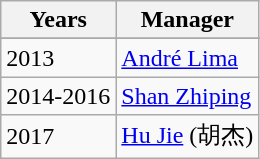<table class="wikitable">
<tr>
<th>Years</th>
<th>Manager</th>
</tr>
<tr>
</tr>
<tr>
<td>2013</td>
<td> <a href='#'>André Lima</a></td>
</tr>
<tr>
<td>2014-2016</td>
<td> <a href='#'>Shan Zhiping</a></td>
</tr>
<tr>
<td>2017</td>
<td> <a href='#'>Hu Jie</a> (胡杰)</td>
</tr>
</table>
